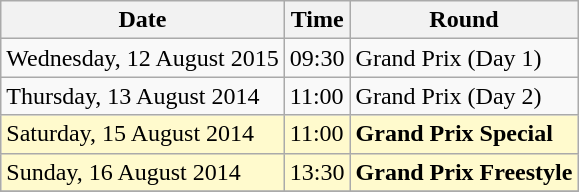<table class="wikitable">
<tr>
<th>Date</th>
<th>Time</th>
<th>Round</th>
</tr>
<tr>
<td>Wednesday, 12 August 2015</td>
<td>09:30</td>
<td>Grand Prix (Day 1)</td>
</tr>
<tr>
<td>Thursday, 13 August 2014</td>
<td>11:00</td>
<td>Grand Prix (Day 2)</td>
</tr>
<tr>
<td style=background:lemonchiffon>Saturday, 15 August 2014</td>
<td style=background:lemonchiffon>11:00</td>
<td style=background:lemonchiffon><strong>Grand Prix Special</strong></td>
</tr>
<tr>
<td style=background:lemonchiffon>Sunday, 16 August 2014</td>
<td style=background:lemonchiffon>13:30</td>
<td style=background:lemonchiffon><strong>Grand Prix Freestyle</strong></td>
</tr>
<tr>
</tr>
</table>
